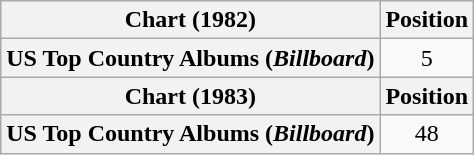<table class="wikitable plainrowheaders" style="text-align:center">
<tr>
<th scope="col">Chart (1982)</th>
<th scope="col">Position</th>
</tr>
<tr>
<th scope="row">US Top Country Albums (<em>Billboard</em>)</th>
<td>5</td>
</tr>
<tr>
<th scope="col">Chart (1983)</th>
<th scope="col">Position</th>
</tr>
<tr>
<th scope="row">US Top Country Albums (<em>Billboard</em>)</th>
<td>48</td>
</tr>
</table>
